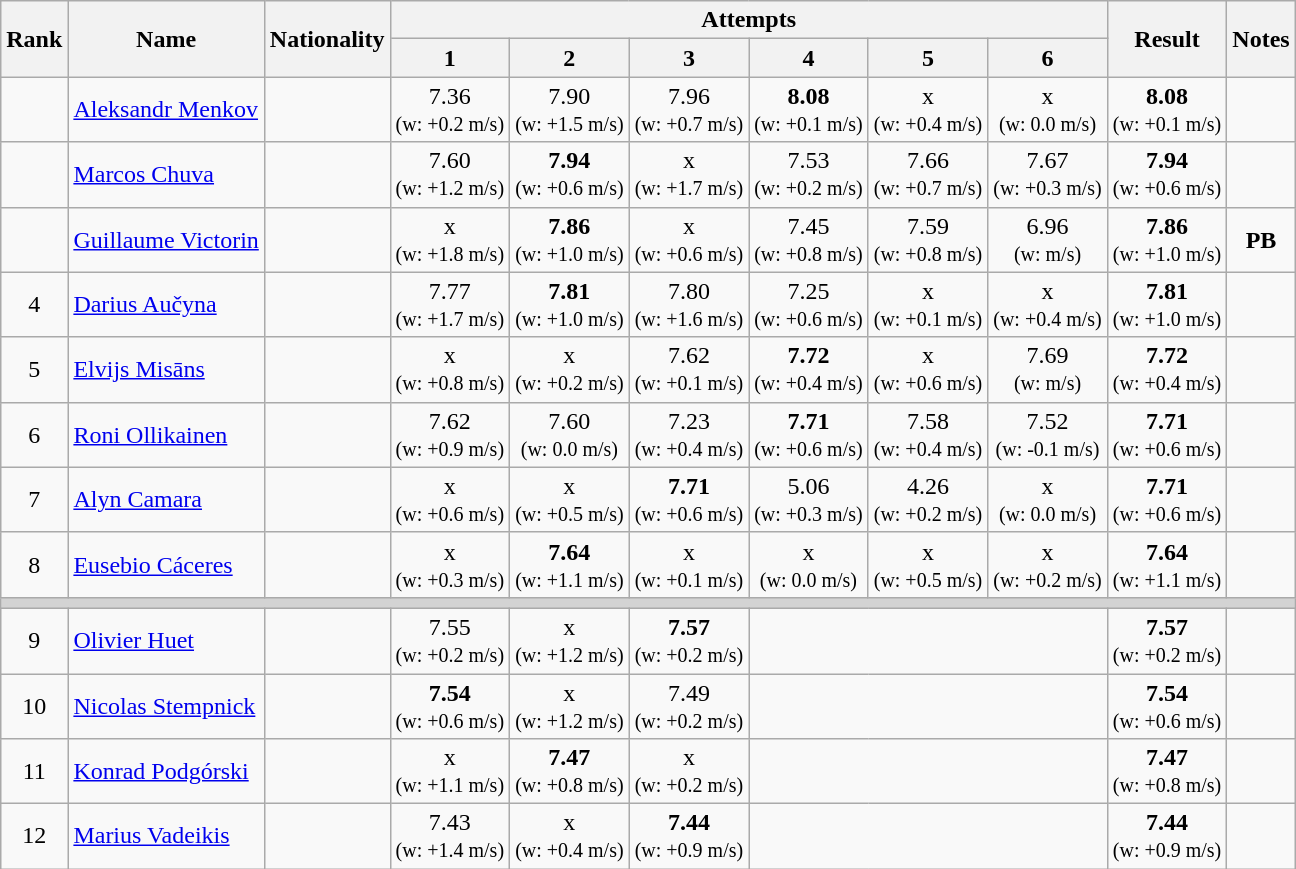<table class="wikitable sortable" style="text-align:center">
<tr>
<th rowspan=2>Rank</th>
<th rowspan=2>Name</th>
<th rowspan=2>Nationality</th>
<th colspan=6>Attempts</th>
<th rowspan=2>Result</th>
<th rowspan=2>Notes</th>
</tr>
<tr>
<th>1</th>
<th>2</th>
<th>3</th>
<th>4</th>
<th>5</th>
<th>6</th>
</tr>
<tr>
<td></td>
<td align=left><a href='#'>Aleksandr Menkov</a></td>
<td align=left></td>
<td>7.36 <br><small>(w: +0.2 m/s)</small></td>
<td>7.90 <br><small>(w: +1.5 m/s)</small></td>
<td>7.96 <br><small>(w: +0.7 m/s)</small></td>
<td><strong>8.08</strong> <br><small>(w: +0.1 m/s)</small></td>
<td>x <br><small>(w: +0.4 m/s)</small></td>
<td>x <br><small>(w: 0.0 m/s)</small></td>
<td><strong>8.08</strong> <br><small>(w: +0.1 m/s)</small></td>
<td></td>
</tr>
<tr>
<td></td>
<td align=left><a href='#'>Marcos Chuva</a></td>
<td align=left></td>
<td>7.60 <br><small>(w: +1.2 m/s)</small></td>
<td><strong>7.94</strong> <br><small>(w: +0.6 m/s)</small></td>
<td>x <br><small>(w: +1.7 m/s)</small></td>
<td>7.53 <br><small>(w: +0.2 m/s)</small></td>
<td>7.66 <br><small>(w: +0.7 m/s)</small></td>
<td>7.67 <br><small>(w: +0.3 m/s)</small></td>
<td><strong>7.94</strong> <br><small>(w: +0.6 m/s)</small></td>
<td></td>
</tr>
<tr>
<td></td>
<td align=left><a href='#'>Guillaume Victorin</a></td>
<td align=left></td>
<td>x <br><small>(w: +1.8 m/s)</small></td>
<td><strong>7.86</strong> <br><small>(w: +1.0 m/s)</small></td>
<td>x <br><small>(w: +0.6 m/s)</small></td>
<td>7.45 <br><small>(w: +0.8 m/s)</small></td>
<td>7.59 <br><small>(w: +0.8 m/s)</small></td>
<td>6.96 <br><small>(w: m/s)</small></td>
<td><strong>7.86</strong> <br><small>(w: +1.0 m/s)</small></td>
<td><strong>PB</strong></td>
</tr>
<tr>
<td>4</td>
<td align=left><a href='#'>Darius Aučyna</a></td>
<td align=left></td>
<td>7.77 <br><small>(w: +1.7 m/s)</small></td>
<td><strong>7.81</strong> <br><small>(w: +1.0 m/s)</small></td>
<td>7.80 <br><small>(w: +1.6 m/s)</small></td>
<td>7.25 <br><small>(w: +0.6 m/s)</small></td>
<td>x <br><small>(w: +0.1 m/s)</small></td>
<td>x <br><small>(w: +0.4 m/s)</small></td>
<td><strong>7.81</strong> <br><small>(w: +1.0 m/s)</small></td>
<td></td>
</tr>
<tr>
<td>5</td>
<td align=left><a href='#'>Elvijs Misāns</a></td>
<td align=left></td>
<td>x <br><small>(w: +0.8 m/s)</small></td>
<td>x <br><small>(w: +0.2 m/s)</small></td>
<td>7.62 <br><small>(w: +0.1 m/s)</small></td>
<td><strong>7.72</strong> <br><small>(w: +0.4 m/s)</small></td>
<td>x <br><small>(w: +0.6 m/s)</small></td>
<td>7.69 <br><small>(w: m/s)</small></td>
<td><strong>7.72</strong> <br><small>(w: +0.4 m/s)</small></td>
<td></td>
</tr>
<tr>
<td>6</td>
<td align=left><a href='#'>Roni Ollikainen</a></td>
<td align=left></td>
<td>7.62 <br><small>(w: +0.9 m/s)</small></td>
<td>7.60 <br><small>(w: 0.0 m/s)</small></td>
<td>7.23 <br><small>(w: +0.4 m/s)</small></td>
<td><strong>7.71</strong> <br><small>(w: +0.6 m/s)</small></td>
<td>7.58 <br><small>(w: +0.4 m/s)</small></td>
<td>7.52 <br><small>(w: -0.1 m/s)</small></td>
<td><strong>7.71</strong> <br><small>(w: +0.6 m/s)</small></td>
<td></td>
</tr>
<tr>
<td>7</td>
<td align=left><a href='#'>Alyn Camara</a></td>
<td align=left></td>
<td>x <br><small>(w: +0.6 m/s)</small></td>
<td>x <br><small>(w: +0.5 m/s)</small></td>
<td><strong>7.71</strong> <br><small>(w: +0.6 m/s)</small></td>
<td>5.06 <br><small>(w: +0.3 m/s)</small></td>
<td>4.26 <br><small>(w: +0.2 m/s)</small></td>
<td>x <br><small>(w: 0.0 m/s)</small></td>
<td><strong>7.71</strong> <br><small>(w: +0.6 m/s)</small></td>
<td></td>
</tr>
<tr>
<td>8</td>
<td align=left><a href='#'>Eusebio Cáceres</a></td>
<td align=left></td>
<td>x <br><small>(w: +0.3 m/s)</small></td>
<td><strong>7.64</strong> <br><small>(w: +1.1 m/s)</small></td>
<td>x <br><small>(w: +0.1 m/s)</small></td>
<td>x <br><small>(w: 0.0 m/s)</small></td>
<td>x <br><small>(w: +0.5 m/s)</small></td>
<td>x <br><small>(w: +0.2 m/s)</small></td>
<td><strong>7.64</strong> <br><small>(w: +1.1 m/s)</small></td>
<td></td>
</tr>
<tr>
<td colspan=11 bgcolor=lightgray></td>
</tr>
<tr>
<td>9</td>
<td align=left><a href='#'>Olivier Huet</a></td>
<td align=left></td>
<td>7.55 <br><small>(w: +0.2 m/s)</small></td>
<td>x <br><small>(w: +1.2 m/s)</small></td>
<td><strong>7.57</strong> <br><small>(w: +0.2 m/s)</small></td>
<td colspan=3></td>
<td><strong>7.57</strong> <br><small>(w: +0.2 m/s)</small></td>
<td></td>
</tr>
<tr>
<td>10</td>
<td align=left><a href='#'>Nicolas Stempnick</a></td>
<td align=left></td>
<td><strong>7.54</strong> <br><small>(w: +0.6 m/s)</small></td>
<td>x <br><small>(w: +1.2 m/s)</small></td>
<td>7.49 <br><small>(w: +0.2 m/s)</small></td>
<td colspan=3></td>
<td><strong>7.54</strong> <br><small>(w: +0.6 m/s)</small></td>
<td></td>
</tr>
<tr>
<td>11</td>
<td align=left><a href='#'>Konrad Podgórski</a></td>
<td align=left></td>
<td>x <br><small>(w: +1.1 m/s)</small></td>
<td><strong>7.47</strong> <br><small>(w: +0.8 m/s)</small></td>
<td>x <br><small>(w: +0.2 m/s)</small></td>
<td colspan=3></td>
<td><strong>7.47</strong> <br><small>(w: +0.8 m/s)</small></td>
<td></td>
</tr>
<tr>
<td>12</td>
<td align=left><a href='#'>Marius Vadeikis</a></td>
<td align=left></td>
<td>7.43 <br><small>(w: +1.4 m/s)</small></td>
<td>x <br><small>(w: +0.4 m/s)</small></td>
<td><strong>7.44</strong> <br><small>(w: +0.9 m/s)</small></td>
<td colspan=3></td>
<td><strong>7.44</strong> <br><small>(w: +0.9 m/s)</small></td>
<td></td>
</tr>
</table>
